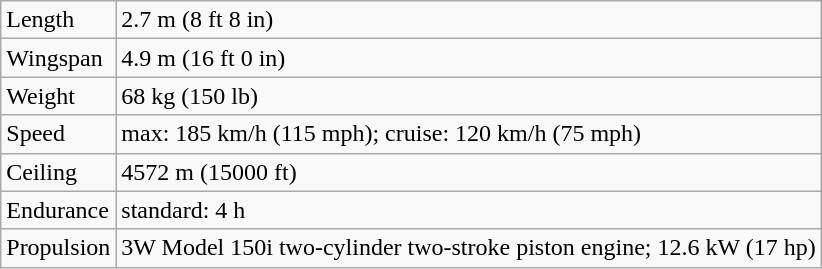<table class="wikitable">
<tr>
<td>Length</td>
<td>2.7 m (8 ft 8 in) </td>
</tr>
<tr>
<td>Wingspan</td>
<td>4.9 m (16 ft 0 in) </td>
</tr>
<tr>
<td>Weight</td>
<td>68 kg (150 lb) </td>
</tr>
<tr>
<td>Speed</td>
<td>max: 185 km/h (115 mph); cruise: 120 km/h (75 mph) </td>
</tr>
<tr>
<td>Ceiling</td>
<td>4572 m (15000 ft) </td>
</tr>
<tr>
<td>Endurance</td>
<td>standard: 4 h </td>
</tr>
<tr>
<td>Propulsion</td>
<td>3W Model 150i two-cylinder two-stroke piston engine; 12.6 kW (17 hp)  </td>
</tr>
</table>
